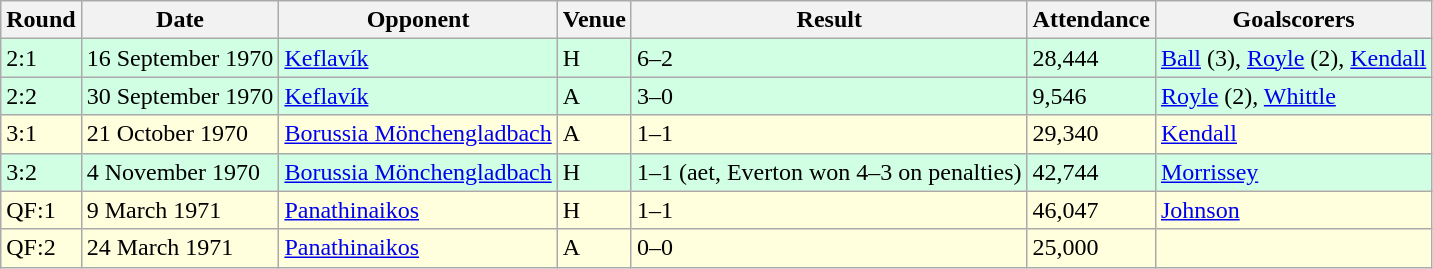<table class="wikitable">
<tr>
<th>Round</th>
<th>Date</th>
<th>Opponent</th>
<th>Venue</th>
<th>Result</th>
<th>Attendance</th>
<th>Goalscorers</th>
</tr>
<tr style="background-color: #d0ffe3;">
<td>2:1</td>
<td>16 September 1970</td>
<td> <a href='#'>Keflavík</a></td>
<td>H</td>
<td>6–2</td>
<td>28,444</td>
<td><a href='#'>Ball</a> (3), <a href='#'>Royle</a> (2), <a href='#'>Kendall</a></td>
</tr>
<tr style="background-color: #d0ffe3;">
<td>2:2</td>
<td>30 September 1970</td>
<td> <a href='#'>Keflavík</a></td>
<td>A</td>
<td>3–0</td>
<td>9,546</td>
<td><a href='#'>Royle</a> (2), <a href='#'>Whittle</a></td>
</tr>
<tr style="background-color: #ffffdd;">
<td>3:1</td>
<td>21 October 1970</td>
<td> <a href='#'>Borussia Mönchengladbach</a></td>
<td>A</td>
<td>1–1</td>
<td>29,340</td>
<td><a href='#'>Kendall</a></td>
</tr>
<tr style="background-color: #d0ffe3;">
<td>3:2</td>
<td>4 November 1970</td>
<td> <a href='#'>Borussia Mönchengladbach</a></td>
<td>H</td>
<td>1–1 (aet, Everton won 4–3 on penalties)</td>
<td>42,744</td>
<td><a href='#'>Morrissey</a></td>
</tr>
<tr style="background-color: #ffffdd;">
<td>QF:1</td>
<td>9 March 1971</td>
<td> <a href='#'>Panathinaikos</a></td>
<td>H</td>
<td>1–1</td>
<td>46,047</td>
<td><a href='#'>Johnson</a></td>
</tr>
<tr style="background-color: #ffffdd;">
<td>QF:2</td>
<td>24 March 1971</td>
<td> <a href='#'>Panathinaikos</a></td>
<td>A</td>
<td>0–0</td>
<td>25,000</td>
<td></td>
</tr>
</table>
